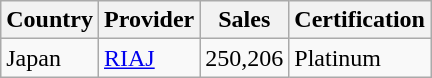<table class="wikitable" border="1">
<tr>
<th>Country</th>
<th>Provider</th>
<th>Sales</th>
<th>Certification</th>
</tr>
<tr>
<td>Japan</td>
<td><a href='#'>RIAJ</a></td>
<td>250,206</td>
<td> Platinum</td>
</tr>
</table>
